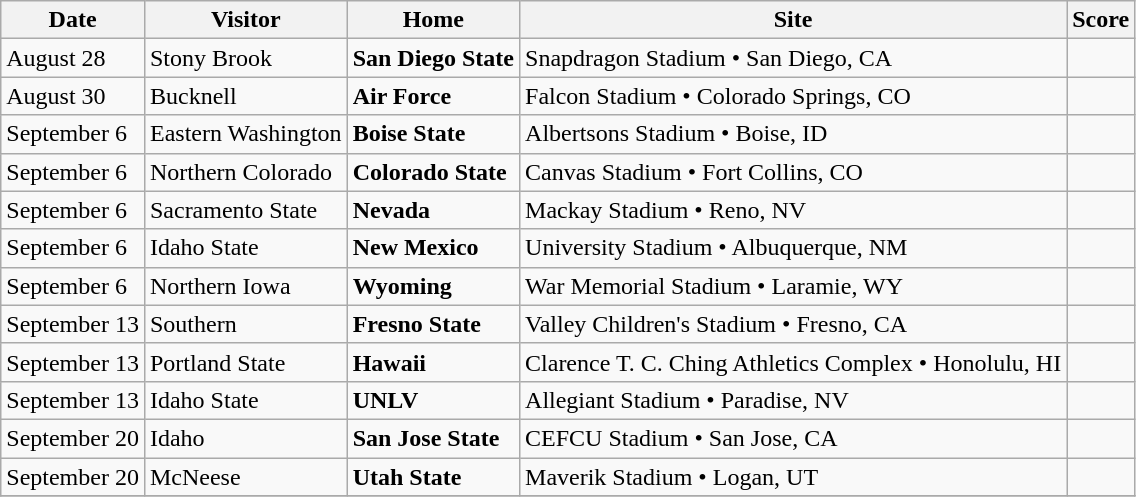<table class="wikitable">
<tr>
<th>Date</th>
<th>Visitor</th>
<th>Home</th>
<th>Site</th>
<th>Score</th>
</tr>
<tr>
<td>August 28</td>
<td>Stony Brook</td>
<td><strong>San Diego State</strong></td>
<td>Snapdragon Stadium • San Diego, CA</td>
<td> </td>
</tr>
<tr>
<td>August 30</td>
<td>Bucknell</td>
<td><strong>Air Force</strong></td>
<td>Falcon Stadium • Colorado Springs, CO</td>
<td> </td>
</tr>
<tr>
<td>September 6</td>
<td>Eastern Washington</td>
<td><strong>Boise State</strong></td>
<td>Albertsons Stadium • Boise, ID</td>
<td> </td>
</tr>
<tr>
<td>September 6</td>
<td>Northern Colorado</td>
<td><strong>Colorado State</strong></td>
<td>Canvas Stadium • Fort Collins, CO</td>
<td> </td>
</tr>
<tr>
<td>September 6</td>
<td>Sacramento State</td>
<td><strong>Nevada</strong></td>
<td>Mackay Stadium • Reno, NV</td>
<td> </td>
</tr>
<tr>
<td>September 6</td>
<td>Idaho State</td>
<td><strong>New Mexico</strong></td>
<td>University Stadium • Albuquerque, NM</td>
<td> </td>
</tr>
<tr>
<td>September 6</td>
<td>Northern Iowa</td>
<td><strong>Wyoming</strong></td>
<td>War Memorial Stadium • Laramie, WY</td>
<td> </td>
</tr>
<tr>
<td>September 13</td>
<td>Southern</td>
<td><strong>Fresno State</strong></td>
<td>Valley Children's Stadium • Fresno, CA</td>
<td> </td>
</tr>
<tr>
<td>September 13</td>
<td>Portland State</td>
<td><strong>Hawaii</strong></td>
<td>Clarence T. C. Ching Athletics Complex • Honolulu, HI</td>
<td> </td>
</tr>
<tr>
<td>September 13</td>
<td>Idaho State</td>
<td><strong>UNLV</strong></td>
<td>Allegiant Stadium • Paradise, NV</td>
<td> </td>
</tr>
<tr>
<td>September 20</td>
<td>Idaho</td>
<td><strong>San Jose State</strong></td>
<td>CEFCU Stadium • San Jose, CA</td>
<td> </td>
</tr>
<tr>
<td>September 20</td>
<td>McNeese</td>
<td><strong>Utah State</strong></td>
<td>Maverik Stadium • Logan, UT</td>
<td> </td>
</tr>
<tr>
</tr>
</table>
